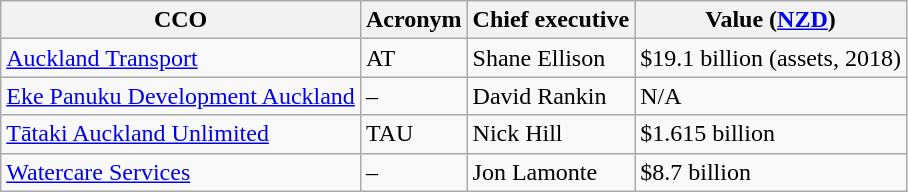<table class="wikitable">
<tr>
<th>CCO</th>
<th>Acronym</th>
<th>Chief executive</th>
<th>Value (<a href='#'>NZD</a>)</th>
</tr>
<tr>
<td><a href='#'>Auckland Transport</a></td>
<td>AT</td>
<td>Shane Ellison</td>
<td> $19.1 billion (assets, 2018)</td>
</tr>
<tr>
<td><a href='#'>Eke Panuku Development Auckland</a></td>
<td>–</td>
<td>David Rankin</td>
<td>N/A</td>
</tr>
<tr>
<td><a href='#'>Tātaki Auckland Unlimited</a></td>
<td>TAU</td>
<td>Nick Hill</td>
<td> $1.615 billion</td>
</tr>
<tr>
<td><a href='#'>Watercare Services</a></td>
<td>–</td>
<td>Jon Lamonte</td>
<td> $8.7 billion</td>
</tr>
</table>
